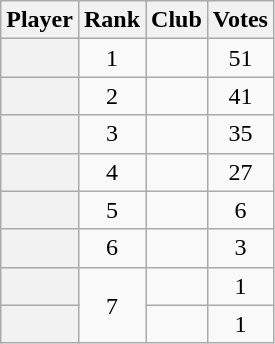<table class="wikitable plainrowheaders sortable" style="text-align:center">
<tr>
<th scope="col">Player</th>
<th scope="col">Rank</th>
<th scope="col">Club</th>
<th scope="col">Votes</th>
</tr>
<tr>
<th scope="row"></th>
<td>1</td>
<td></td>
<td>51</td>
</tr>
<tr>
<th scope="row"></th>
<td>2</td>
<td></td>
<td>41</td>
</tr>
<tr>
<th scope="row"></th>
<td>3</td>
<td></td>
<td>35</td>
</tr>
<tr>
<th scope="row"></th>
<td>4</td>
<td></td>
<td>27</td>
</tr>
<tr>
<th scope="row"></th>
<td>5</td>
<td></td>
<td>6</td>
</tr>
<tr>
<th scope="row"></th>
<td>6</td>
<td></td>
<td>3</td>
</tr>
<tr>
<th scope="row"></th>
<td rowspan="2">7</td>
<td></td>
<td>1</td>
</tr>
<tr>
<th scope="row"></th>
<td></td>
<td>1</td>
</tr>
</table>
